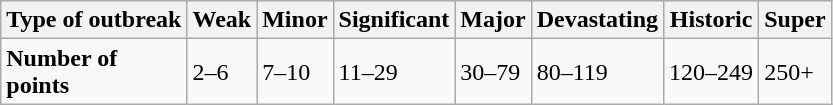<table class="wikitable">
<tr>
<th>Type of outbreak</th>
<th>Weak</th>
<th>Minor</th>
<th>Significant</th>
<th>Major</th>
<th>Devastating</th>
<th>Historic</th>
<th>Super</th>
</tr>
<tr>
<td><strong>Number of<br>points</strong></td>
<td>2–6</td>
<td>7–10</td>
<td>11–29</td>
<td>30–79</td>
<td>80–119</td>
<td>120–249</td>
<td>250+</td>
</tr>
</table>
